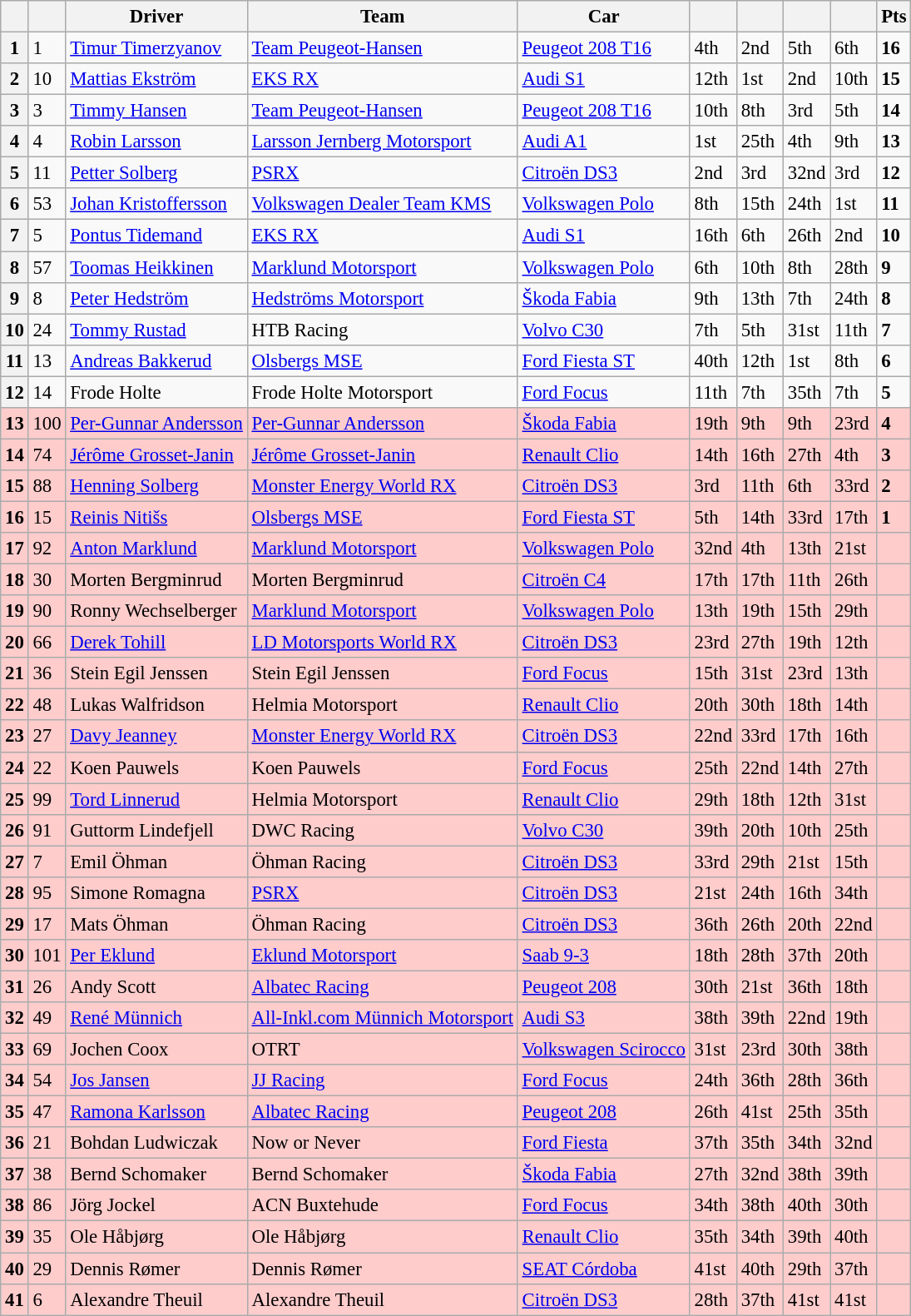<table class=wikitable style="font-size:95%">
<tr>
<th></th>
<th></th>
<th>Driver</th>
<th>Team</th>
<th>Car</th>
<th></th>
<th></th>
<th></th>
<th></th>
<th>Pts</th>
</tr>
<tr>
<th>1</th>
<td>1</td>
<td> <a href='#'>Timur Timerzyanov</a></td>
<td><a href='#'>Team Peugeot-Hansen</a></td>
<td><a href='#'>Peugeot 208 T16</a></td>
<td>4th</td>
<td>2nd</td>
<td>5th</td>
<td>6th</td>
<td><strong>16</strong></td>
</tr>
<tr>
<th>2</th>
<td>10</td>
<td> <a href='#'>Mattias Ekström</a></td>
<td><a href='#'>EKS RX</a></td>
<td><a href='#'>Audi S1</a></td>
<td>12th</td>
<td>1st</td>
<td>2nd</td>
<td>10th</td>
<td><strong>15</strong></td>
</tr>
<tr>
<th>3</th>
<td>3</td>
<td> <a href='#'>Timmy Hansen</a></td>
<td><a href='#'>Team Peugeot-Hansen</a></td>
<td><a href='#'>Peugeot 208 T16</a></td>
<td>10th</td>
<td>8th</td>
<td>3rd</td>
<td>5th</td>
<td><strong>14</strong></td>
</tr>
<tr>
<th>4</th>
<td>4</td>
<td> <a href='#'>Robin Larsson</a></td>
<td><a href='#'>Larsson Jernberg Motorsport</a></td>
<td><a href='#'>Audi A1</a></td>
<td>1st</td>
<td>25th</td>
<td>4th</td>
<td>9th</td>
<td><strong>13</strong></td>
</tr>
<tr>
<th>5</th>
<td>11</td>
<td> <a href='#'>Petter Solberg</a></td>
<td><a href='#'>PSRX</a></td>
<td><a href='#'>Citroën DS3</a></td>
<td>2nd</td>
<td>3rd</td>
<td>32nd</td>
<td>3rd</td>
<td><strong>12</strong></td>
</tr>
<tr>
<th>6</th>
<td>53</td>
<td> <a href='#'>Johan Kristoffersson</a></td>
<td><a href='#'>Volkswagen Dealer Team KMS</a></td>
<td><a href='#'>Volkswagen Polo</a></td>
<td>8th</td>
<td>15th</td>
<td>24th</td>
<td>1st</td>
<td><strong>11</strong></td>
</tr>
<tr>
<th>7</th>
<td>5</td>
<td> <a href='#'>Pontus Tidemand</a></td>
<td><a href='#'>EKS RX</a></td>
<td><a href='#'>Audi S1</a></td>
<td>16th</td>
<td>6th</td>
<td>26th</td>
<td>2nd</td>
<td><strong>10</strong></td>
</tr>
<tr>
<th>8</th>
<td>57</td>
<td> <a href='#'>Toomas Heikkinen</a></td>
<td><a href='#'>Marklund Motorsport</a></td>
<td><a href='#'>Volkswagen Polo</a></td>
<td>6th</td>
<td>10th</td>
<td>8th</td>
<td>28th</td>
<td><strong>9</strong></td>
</tr>
<tr>
<th>9</th>
<td>8</td>
<td> <a href='#'>Peter Hedström</a></td>
<td><a href='#'>Hedströms Motorsport</a></td>
<td><a href='#'>Škoda Fabia</a></td>
<td>9th</td>
<td>13th</td>
<td>7th</td>
<td>24th</td>
<td><strong>8</strong></td>
</tr>
<tr>
<th>10</th>
<td>24</td>
<td> <a href='#'>Tommy Rustad</a></td>
<td>HTB Racing</td>
<td><a href='#'>Volvo C30</a></td>
<td>7th</td>
<td>5th</td>
<td>31st</td>
<td>11th</td>
<td><strong>7</strong></td>
</tr>
<tr>
<th>11</th>
<td>13</td>
<td> <a href='#'>Andreas Bakkerud</a></td>
<td><a href='#'>Olsbergs MSE</a></td>
<td><a href='#'>Ford Fiesta ST</a></td>
<td>40th</td>
<td>12th</td>
<td>1st</td>
<td>8th</td>
<td><strong>6</strong></td>
</tr>
<tr>
<th>12</th>
<td>14</td>
<td> Frode Holte</td>
<td>Frode Holte Motorsport</td>
<td><a href='#'>Ford Focus</a></td>
<td>11th</td>
<td>7th</td>
<td>35th</td>
<td>7th</td>
<td><strong>5</strong></td>
</tr>
<tr>
<th style="background:#ffcccc;">13</th>
<td style="background:#ffcccc;">100</td>
<td style="background:#ffcccc;"> <a href='#'>Per-Gunnar Andersson</a></td>
<td style="background:#ffcccc;"><a href='#'>Per-Gunnar Andersson</a></td>
<td style="background:#ffcccc;"><a href='#'>Škoda Fabia</a></td>
<td style="background:#ffcccc;">19th</td>
<td style="background:#ffcccc;">9th</td>
<td style="background:#ffcccc;">9th</td>
<td style="background:#ffcccc;">23rd</td>
<td style="background:#ffcccc;"><strong>4</strong></td>
</tr>
<tr>
<th style="background:#ffcccc;">14</th>
<td style="background:#ffcccc;">74</td>
<td style="background:#ffcccc;"> <a href='#'>Jérôme Grosset-Janin</a></td>
<td style="background:#ffcccc;"><a href='#'>Jérôme Grosset-Janin</a></td>
<td style="background:#ffcccc;"><a href='#'>Renault Clio</a></td>
<td style="background:#ffcccc;">14th</td>
<td style="background:#ffcccc;">16th</td>
<td style="background:#ffcccc;">27th</td>
<td style="background:#ffcccc;">4th</td>
<td style="background:#ffcccc;"><strong>3</strong></td>
</tr>
<tr>
<th style="background:#ffcccc;">15</th>
<td style="background:#ffcccc;">88</td>
<td style="background:#ffcccc;"> <a href='#'>Henning Solberg</a></td>
<td style="background:#ffcccc;"><a href='#'>Monster Energy World RX</a></td>
<td style="background:#ffcccc;"><a href='#'>Citroën DS3</a></td>
<td style="background:#ffcccc;">3rd</td>
<td style="background:#ffcccc;">11th</td>
<td style="background:#ffcccc;">6th</td>
<td style="background:#ffcccc;">33rd</td>
<td style="background:#ffcccc;"><strong>2</strong></td>
</tr>
<tr>
<th style="background:#ffcccc;">16</th>
<td style="background:#ffcccc;">15</td>
<td style="background:#ffcccc;"> <a href='#'>Reinis Nitišs</a></td>
<td style="background:#ffcccc;"><a href='#'>Olsbergs MSE</a></td>
<td style="background:#ffcccc;"><a href='#'>Ford Fiesta ST</a></td>
<td style="background:#ffcccc;">5th</td>
<td style="background:#ffcccc;">14th</td>
<td style="background:#ffcccc;">33rd</td>
<td style="background:#ffcccc;">17th</td>
<td style="background:#ffcccc;"><strong>1</strong></td>
</tr>
<tr>
<th style="background:#ffcccc;">17</th>
<td style="background:#ffcccc;">92</td>
<td style="background:#ffcccc;"> <a href='#'>Anton Marklund</a></td>
<td style="background:#ffcccc;"><a href='#'>Marklund Motorsport</a></td>
<td style="background:#ffcccc;"><a href='#'>Volkswagen Polo</a></td>
<td style="background:#ffcccc;">32nd</td>
<td style="background:#ffcccc;">4th</td>
<td style="background:#ffcccc;">13th</td>
<td style="background:#ffcccc;">21st</td>
<td style="background:#ffcccc;"></td>
</tr>
<tr>
<th style="background:#ffcccc;">18</th>
<td style="background:#ffcccc;">30</td>
<td style="background:#ffcccc;"> Morten Bergminrud</td>
<td style="background:#ffcccc;">Morten Bergminrud</td>
<td style="background:#ffcccc;"><a href='#'>Citroën C4</a></td>
<td style="background:#ffcccc;">17th</td>
<td style="background:#ffcccc;">17th</td>
<td style="background:#ffcccc;">11th</td>
<td style="background:#ffcccc;">26th</td>
<td style="background:#ffcccc;"></td>
</tr>
<tr>
<th style="background:#ffcccc;">19</th>
<td style="background:#ffcccc;">90</td>
<td style="background:#ffcccc;"> Ronny Wechselberger</td>
<td style="background:#ffcccc;"><a href='#'>Marklund Motorsport</a></td>
<td style="background:#ffcccc;"><a href='#'>Volkswagen Polo</a></td>
<td style="background:#ffcccc;">13th</td>
<td style="background:#ffcccc;">19th</td>
<td style="background:#ffcccc;">15th</td>
<td style="background:#ffcccc;">29th</td>
<td style="background:#ffcccc;"></td>
</tr>
<tr>
<th style="background:#ffcccc;">20</th>
<td style="background:#ffcccc;">66</td>
<td style="background:#ffcccc;"> <a href='#'>Derek Tohill</a></td>
<td style="background:#ffcccc;"><a href='#'>LD Motorsports World RX</a></td>
<td style="background:#ffcccc;"><a href='#'>Citroën DS3</a></td>
<td style="background:#ffcccc;">23rd</td>
<td style="background:#ffcccc;">27th</td>
<td style="background:#ffcccc;">19th</td>
<td style="background:#ffcccc;">12th</td>
<td style="background:#ffcccc;"></td>
</tr>
<tr>
<th style="background:#ffcccc;">21</th>
<td style="background:#ffcccc;">36</td>
<td style="background:#ffcccc;"> Stein Egil Jenssen</td>
<td style="background:#ffcccc;">Stein Egil Jenssen</td>
<td style="background:#ffcccc;"><a href='#'>Ford Focus</a></td>
<td style="background:#ffcccc;">15th</td>
<td style="background:#ffcccc;">31st</td>
<td style="background:#ffcccc;">23rd</td>
<td style="background:#ffcccc;">13th</td>
<td style="background:#ffcccc;"></td>
</tr>
<tr>
<th style="background:#ffcccc;">22</th>
<td style="background:#ffcccc;">48</td>
<td style="background:#ffcccc;"> Lukas Walfridson</td>
<td style="background:#ffcccc;">Helmia Motorsport</td>
<td style="background:#ffcccc;"><a href='#'>Renault Clio</a></td>
<td style="background:#ffcccc;">20th</td>
<td style="background:#ffcccc;">30th</td>
<td style="background:#ffcccc;">18th</td>
<td style="background:#ffcccc;">14th</td>
<td style="background:#ffcccc;"></td>
</tr>
<tr>
<th style="background:#ffcccc;">23</th>
<td style="background:#ffcccc;">27</td>
<td style="background:#ffcccc;"> <a href='#'>Davy Jeanney</a></td>
<td style="background:#ffcccc;"><a href='#'>Monster Energy World RX</a></td>
<td style="background:#ffcccc;"><a href='#'>Citroën DS3</a></td>
<td style="background:#ffcccc;">22nd</td>
<td style="background:#ffcccc;">33rd</td>
<td style="background:#ffcccc;">17th</td>
<td style="background:#ffcccc;">16th</td>
<td style="background:#ffcccc;"></td>
</tr>
<tr>
<th style="background:#ffcccc;">24</th>
<td style="background:#ffcccc;">22</td>
<td style="background:#ffcccc;"> Koen Pauwels</td>
<td style="background:#ffcccc;">Koen Pauwels</td>
<td style="background:#ffcccc;"><a href='#'>Ford Focus</a></td>
<td style="background:#ffcccc;">25th</td>
<td style="background:#ffcccc;">22nd</td>
<td style="background:#ffcccc;">14th</td>
<td style="background:#ffcccc;">27th</td>
<td style="background:#ffcccc;"></td>
</tr>
<tr>
<th style="background:#ffcccc;">25</th>
<td style="background:#ffcccc;">99</td>
<td style="background:#ffcccc;"> <a href='#'>Tord Linnerud</a></td>
<td style="background:#ffcccc;">Helmia Motorsport</td>
<td style="background:#ffcccc;"><a href='#'>Renault Clio</a></td>
<td style="background:#ffcccc;">29th</td>
<td style="background:#ffcccc;">18th</td>
<td style="background:#ffcccc;">12th</td>
<td style="background:#ffcccc;">31st</td>
<td style="background:#ffcccc;"></td>
</tr>
<tr>
<th style="background:#ffcccc;">26</th>
<td style="background:#ffcccc;">91</td>
<td style="background:#ffcccc;"> Guttorm Lindefjell</td>
<td style="background:#ffcccc;">DWC Racing</td>
<td style="background:#ffcccc;"><a href='#'>Volvo C30</a></td>
<td style="background:#ffcccc;">39th</td>
<td style="background:#ffcccc;">20th</td>
<td style="background:#ffcccc;">10th</td>
<td style="background:#ffcccc;">25th</td>
<td style="background:#ffcccc;"></td>
</tr>
<tr>
<th style="background:#ffcccc;">27</th>
<td style="background:#ffcccc;">7</td>
<td style="background:#ffcccc;"> Emil Öhman</td>
<td style="background:#ffcccc;">Öhman Racing</td>
<td style="background:#ffcccc;"><a href='#'>Citroën DS3</a></td>
<td style="background:#ffcccc;">33rd</td>
<td style="background:#ffcccc;">29th</td>
<td style="background:#ffcccc;">21st</td>
<td style="background:#ffcccc;">15th</td>
<td style="background:#ffcccc;"></td>
</tr>
<tr>
<th style="background:#ffcccc;">28</th>
<td style="background:#ffcccc;">95</td>
<td style="background:#ffcccc;"> Simone Romagna</td>
<td style="background:#ffcccc;"><a href='#'>PSRX</a></td>
<td style="background:#ffcccc;"><a href='#'>Citroën DS3</a></td>
<td style="background:#ffcccc;">21st</td>
<td style="background:#ffcccc;">24th</td>
<td style="background:#ffcccc;">16th</td>
<td style="background:#ffcccc;">34th</td>
<td style="background:#ffcccc;"></td>
</tr>
<tr>
<th style="background:#ffcccc;">29</th>
<td style="background:#ffcccc;">17</td>
<td style="background:#ffcccc;"> Mats Öhman</td>
<td style="background:#ffcccc;">Öhman Racing</td>
<td style="background:#ffcccc;"><a href='#'>Citroën DS3</a></td>
<td style="background:#ffcccc;">36th</td>
<td style="background:#ffcccc;">26th</td>
<td style="background:#ffcccc;">20th</td>
<td style="background:#ffcccc;">22nd</td>
<td style="background:#ffcccc;"></td>
</tr>
<tr>
<th style="background:#ffcccc;">30</th>
<td style="background:#ffcccc;">101</td>
<td style="background:#ffcccc;"> <a href='#'>Per Eklund</a></td>
<td style="background:#ffcccc;"><a href='#'>Eklund Motorsport</a></td>
<td style="background:#ffcccc;"><a href='#'>Saab 9-3</a></td>
<td style="background:#ffcccc;">18th</td>
<td style="background:#ffcccc;">28th</td>
<td style="background:#ffcccc;">37th</td>
<td style="background:#ffcccc;">20th</td>
<td style="background:#ffcccc;"></td>
</tr>
<tr>
<th style="background:#ffcccc;">31</th>
<td style="background:#ffcccc;">26</td>
<td style="background:#ffcccc;"> Andy Scott</td>
<td style="background:#ffcccc;"><a href='#'>Albatec Racing</a></td>
<td style="background:#ffcccc;"><a href='#'>Peugeot 208</a></td>
<td style="background:#ffcccc;">30th</td>
<td style="background:#ffcccc;">21st</td>
<td style="background:#ffcccc;">36th</td>
<td style="background:#ffcccc;">18th</td>
<td style="background:#ffcccc;"></td>
</tr>
<tr>
<th style="background:#ffcccc;">32</th>
<td style="background:#ffcccc;">49</td>
<td style="background:#ffcccc;"> <a href='#'>René Münnich</a></td>
<td style="background:#ffcccc;"><a href='#'>All-Inkl.com Münnich Motorsport</a></td>
<td style="background:#ffcccc;"><a href='#'>Audi S3</a></td>
<td style="background:#ffcccc;">38th</td>
<td style="background:#ffcccc;">39th</td>
<td style="background:#ffcccc;">22nd</td>
<td style="background:#ffcccc;">19th</td>
<td style="background:#ffcccc;"></td>
</tr>
<tr>
<th style="background:#ffcccc;">33</th>
<td style="background:#ffcccc;">69</td>
<td style="background:#ffcccc;"> Jochen Coox</td>
<td style="background:#ffcccc;">OTRT</td>
<td style="background:#ffcccc;"><a href='#'>Volkswagen Scirocco</a></td>
<td style="background:#ffcccc;">31st</td>
<td style="background:#ffcccc;">23rd</td>
<td style="background:#ffcccc;">30th</td>
<td style="background:#ffcccc;">38th</td>
<td style="background:#ffcccc;"></td>
</tr>
<tr>
<th style="background:#ffcccc;">34</th>
<td style="background:#ffcccc;">54</td>
<td style="background:#ffcccc;"> <a href='#'>Jos Jansen</a></td>
<td style="background:#ffcccc;"><a href='#'>JJ Racing</a></td>
<td style="background:#ffcccc;"><a href='#'>Ford Focus</a></td>
<td style="background:#ffcccc;">24th</td>
<td style="background:#ffcccc;">36th</td>
<td style="background:#ffcccc;">28th</td>
<td style="background:#ffcccc;">36th</td>
<td style="background:#ffcccc;"></td>
</tr>
<tr>
<th style="background:#ffcccc;">35</th>
<td style="background:#ffcccc;">47</td>
<td style="background:#ffcccc;"> <a href='#'>Ramona Karlsson</a></td>
<td style="background:#ffcccc;"><a href='#'>Albatec Racing</a></td>
<td style="background:#ffcccc;"><a href='#'>Peugeot 208</a></td>
<td style="background:#ffcccc;">26th</td>
<td style="background:#ffcccc;">41st</td>
<td style="background:#ffcccc;">25th</td>
<td style="background:#ffcccc;">35th</td>
<td style="background:#ffcccc;"></td>
</tr>
<tr>
<th style="background:#ffcccc;">36</th>
<td style="background:#ffcccc;">21</td>
<td style="background:#ffcccc;"> Bohdan Ludwiczak</td>
<td style="background:#ffcccc;">Now or Never</td>
<td style="background:#ffcccc;"><a href='#'>Ford Fiesta</a></td>
<td style="background:#ffcccc;">37th</td>
<td style="background:#ffcccc;">35th</td>
<td style="background:#ffcccc;">34th</td>
<td style="background:#ffcccc;">32nd</td>
<td style="background:#ffcccc;"></td>
</tr>
<tr>
<th style="background:#ffcccc;">37</th>
<td style="background:#ffcccc;">38</td>
<td style="background:#ffcccc;"> Bernd Schomaker</td>
<td style="background:#ffcccc;">Bernd Schomaker</td>
<td style="background:#ffcccc;"><a href='#'>Škoda Fabia</a></td>
<td style="background:#ffcccc;">27th</td>
<td style="background:#ffcccc;">32nd</td>
<td style="background:#ffcccc;">38th</td>
<td style="background:#ffcccc;">39th</td>
<td style="background:#ffcccc;"></td>
</tr>
<tr>
<th style="background:#ffcccc;">38</th>
<td style="background:#ffcccc;">86</td>
<td style="background:#ffcccc;"> Jörg Jockel</td>
<td style="background:#ffcccc;">ACN Buxtehude</td>
<td style="background:#ffcccc;"><a href='#'>Ford Focus</a></td>
<td style="background:#ffcccc;">34th</td>
<td style="background:#ffcccc;">38th</td>
<td style="background:#ffcccc;">40th</td>
<td style="background:#ffcccc;">30th</td>
<td style="background:#ffcccc;"></td>
</tr>
<tr>
<th style="background:#ffcccc;">39</th>
<td style="background:#ffcccc;">35</td>
<td style="background:#ffcccc;"> Ole Håbjørg</td>
<td style="background:#ffcccc;">Ole Håbjørg</td>
<td style="background:#ffcccc;"><a href='#'>Renault Clio</a></td>
<td style="background:#ffcccc;">35th</td>
<td style="background:#ffcccc;">34th</td>
<td style="background:#ffcccc;">39th</td>
<td style="background:#ffcccc;">40th</td>
<td style="background:#ffcccc;"></td>
</tr>
<tr>
<th style="background:#ffcccc;">40</th>
<td style="background:#ffcccc;">29</td>
<td style="background:#ffcccc;"> Dennis Rømer</td>
<td style="background:#ffcccc;">Dennis Rømer</td>
<td style="background:#ffcccc;"><a href='#'>SEAT Córdoba</a></td>
<td style="background:#ffcccc;">41st</td>
<td style="background:#ffcccc;">40th</td>
<td style="background:#ffcccc;">29th</td>
<td style="background:#ffcccc;">37th</td>
<td style="background:#ffcccc;"></td>
</tr>
<tr>
<th style="background:#ffcccc;">41</th>
<td style="background:#ffcccc;">6</td>
<td style="background:#ffcccc;"> Alexandre Theuil</td>
<td style="background:#ffcccc;">Alexandre Theuil</td>
<td style="background:#ffcccc;"><a href='#'>Citroën DS3</a></td>
<td style="background:#ffcccc;">28th</td>
<td style="background:#ffcccc;">37th</td>
<td style="background:#ffcccc;">41st</td>
<td style="background:#ffcccc;">41st</td>
<td style="background:#ffcccc;"></td>
</tr>
</table>
